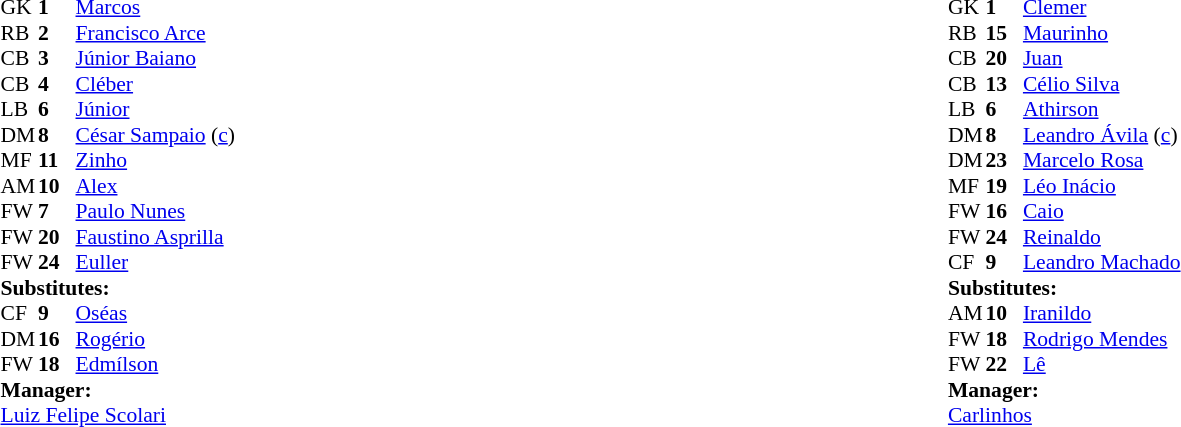<table width="100%">
<tr>
<td valign="top" width="50%"><br><table style="font-size: 90%" cellspacing="0" cellpadding="0" align=center>
<tr>
<td colspan="4"><strong> </strong></td>
</tr>
<tr>
<th width=25></th>
<th width=25></th>
</tr>
<tr>
<td>GK</td>
<td><strong>1</strong></td>
<td> <a href='#'>Marcos</a></td>
</tr>
<tr>
<td>RB</td>
<td><strong>2</strong></td>
<td> <a href='#'>Francisco Arce</a></td>
</tr>
<tr>
<td>CB</td>
<td><strong>3</strong></td>
<td> <a href='#'>Júnior Baiano</a></td>
<td></td>
</tr>
<tr>
<td>CB</td>
<td><strong>4</strong></td>
<td> <a href='#'>Cléber</a></td>
</tr>
<tr>
<td>LB</td>
<td><strong>6</strong></td>
<td> <a href='#'>Júnior</a></td>
</tr>
<tr>
<td>DM</td>
<td><strong>8</strong></td>
<td> <a href='#'>César Sampaio</a> (<a href='#'>c</a>)</td>
<td></td>
<td></td>
</tr>
<tr>
<td>MF</td>
<td><strong>11</strong></td>
<td> <a href='#'>Zinho</a></td>
</tr>
<tr>
<td>AM</td>
<td><strong>10</strong></td>
<td> <a href='#'>Alex</a></td>
</tr>
<tr>
<td>FW</td>
<td><strong>7</strong></td>
<td> <a href='#'>Paulo Nunes</a></td>
<td></td>
<td></td>
</tr>
<tr>
<td>FW</td>
<td><strong>20</strong></td>
<td> <a href='#'>Faustino Asprilla</a></td>
<td></td>
</tr>
<tr>
<td>FW</td>
<td><strong>24</strong></td>
<td> <a href='#'>Euller</a></td>
<td></td>
<td></td>
</tr>
<tr>
<td colspan=3><strong>Substitutes:</strong></td>
</tr>
<tr>
<td>CF</td>
<td><strong>9</strong></td>
<td> <a href='#'>Oséas</a></td>
<td></td>
<td></td>
</tr>
<tr>
<td>DM</td>
<td><strong>16</strong></td>
<td> <a href='#'>Rogério</a></td>
<td></td>
<td></td>
</tr>
<tr>
<td>FW</td>
<td><strong>18</strong></td>
<td> <a href='#'>Edmílson</a></td>
<td></td>
<td></td>
</tr>
<tr>
<td colspan=3><strong>Manager:</strong></td>
</tr>
<tr>
<td colspan=4> <a href='#'>Luiz Felipe Scolari</a></td>
</tr>
</table>
</td>
<td><br><table style="font-size: 90%" cellspacing="0" cellpadding="0" align=center>
<tr>
<td colspan="4"><strong> </strong></td>
</tr>
<tr>
<th width=25></th>
<th width=25></th>
</tr>
<tr>
<td>GK</td>
<td><strong>1</strong></td>
<td> <a href='#'>Clemer</a></td>
</tr>
<tr>
<td>RB</td>
<td><strong>15</strong></td>
<td> <a href='#'>Maurinho</a></td>
<td></td>
</tr>
<tr>
<td>CB</td>
<td><strong>20</strong></td>
<td> <a href='#'>Juan</a></td>
</tr>
<tr>
<td>CB</td>
<td><strong>13</strong></td>
<td> <a href='#'>Célio Silva</a></td>
</tr>
<tr>
<td>LB</td>
<td><strong>6</strong></td>
<td> <a href='#'>Athirson</a></td>
<td></td>
</tr>
<tr>
<td>DM</td>
<td><strong>8</strong></td>
<td> <a href='#'>Leandro Ávila</a> (<a href='#'>c</a>)</td>
</tr>
<tr>
<td>DM</td>
<td><strong>23</strong></td>
<td> <a href='#'>Marcelo Rosa</a></td>
<td></td>
<td></td>
</tr>
<tr>
<td>MF</td>
<td><strong>19</strong></td>
<td> <a href='#'>Léo Inácio</a></td>
<td></td>
<td></td>
</tr>
<tr>
<td>FW</td>
<td><strong>16</strong></td>
<td> <a href='#'>Caio</a></td>
<td></td>
<td></td>
</tr>
<tr>
<td>FW</td>
<td><strong>24</strong></td>
<td> <a href='#'>Reinaldo</a></td>
</tr>
<tr>
<td>CF</td>
<td><strong>9</strong></td>
<td> <a href='#'>Leandro Machado</a></td>
<td></td>
</tr>
<tr>
<td colspan=3><strong>Substitutes:</strong></td>
</tr>
<tr>
<td>AM</td>
<td><strong>10</strong></td>
<td> <a href='#'>Iranildo</a></td>
<td></td>
<td></td>
</tr>
<tr>
<td>FW</td>
<td><strong>18</strong></td>
<td> <a href='#'>Rodrigo Mendes</a></td>
<td></td>
<td></td>
</tr>
<tr>
<td>FW</td>
<td><strong>22</strong></td>
<td> <a href='#'>Lê</a></td>
<td></td>
<td></td>
</tr>
<tr>
<td colspan=3><strong>Manager:</strong></td>
</tr>
<tr>
<td colspan=4> <a href='#'>Carlinhos</a></td>
</tr>
</table>
</td>
</tr>
</table>
